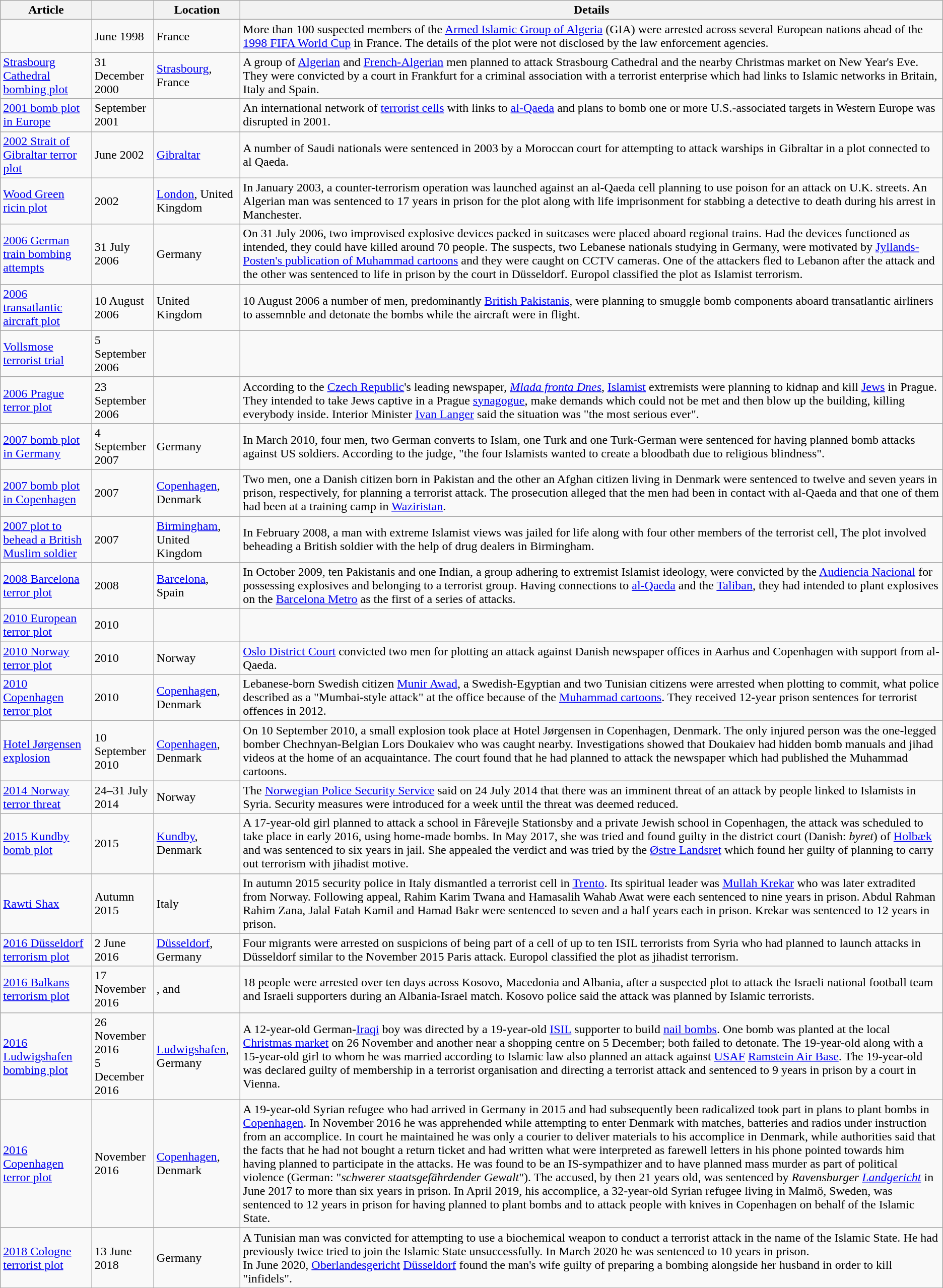<table class="wikitable">
<tr>
<th>Article</th>
<th></th>
<th>Location</th>
<th>Details</th>
</tr>
<tr>
<td></td>
<td>June 1998</td>
<td> France</td>
<td>More than 100 suspected members of the <a href='#'>Armed Islamic Group of Algeria</a> (GIA) were arrested across several European nations ahead of the <a href='#'>1998 FIFA World Cup</a> in France. The details of the plot were not disclosed by the law enforcement agencies.</td>
</tr>
<tr>
<td><a href='#'>Strasbourg Cathedral bombing plot</a></td>
<td>31 December 2000</td>
<td> <a href='#'>Strasbourg</a>, France</td>
<td>A group of <a href='#'>Algerian</a> and <a href='#'>French-Algerian</a> men planned to attack Strasbourg Cathedral and the nearby Christmas market on New Year's Eve. They were convicted by a court in Frankfurt for a criminal association with a terrorist enterprise which had links to Islamic networks in Britain, Italy and Spain.</td>
</tr>
<tr>
<td><a href='#'>2001 bomb plot in Europe</a></td>
<td>September 2001</td>
<td></td>
<td>An international network of <a href='#'>terrorist cells</a> with links to <a href='#'>al-Qaeda</a> and plans to bomb one or more U.S.-associated targets in Western Europe was disrupted in 2001.</td>
</tr>
<tr>
<td><a href='#'>2002 Strait of Gibraltar terror plot</a></td>
<td>June 2002</td>
<td> <a href='#'>Gibraltar</a></td>
<td>A number of Saudi nationals were sentenced in 2003 by a Moroccan court for attempting to attack warships in Gibraltar in a plot connected to al Qaeda.</td>
</tr>
<tr>
<td><a href='#'>Wood Green ricin plot</a></td>
<td>2002</td>
<td> <a href='#'>London</a>, United Kingdom</td>
<td>In January 2003, a counter-terrorism operation was launched against an al-Qaeda cell planning to use poison for an attack on U.K. streets. An Algerian man was sentenced to 17 years in prison for the plot along with life imprisonment for stabbing a detective to death during his arrest in Manchester.</td>
</tr>
<tr>
<td><a href='#'>2006 German train bombing attempts</a></td>
<td>31 July 2006</td>
<td> Germany</td>
<td>On 31 July 2006, two improvised explosive devices packed in suitcases were placed aboard regional trains. Had the devices functioned as intended, they could have killed around 70 people. The suspects, two Lebanese nationals studying in Germany, were motivated by <a href='#'>Jyllands-Posten's publication of Muhammad cartoons</a> and they were caught on CCTV cameras. One of the attackers fled to Lebanon after the attack and the other was sentenced to life in prison by the court in Düsseldorf. Europol classified the plot as Islamist terrorism.</td>
</tr>
<tr>
<td><a href='#'>2006 transatlantic aircraft plot</a></td>
<td>10 August 2006</td>
<td> United Kingdom</td>
<td>10 August 2006 a number of men, predominantly <a href='#'>British Pakistanis</a>, were planning to smuggle bomb components aboard transatlantic airliners to assemnble and detonate the bombs while the aircraft were in flight.</td>
</tr>
<tr>
<td><a href='#'>Vollsmose terrorist trial</a></td>
<td>5 September 2006</td>
<td></td>
<td></td>
</tr>
<tr>
<td><a href='#'>2006 Prague terror plot</a></td>
<td>23 September 2006</td>
<td></td>
<td>According to the <a href='#'>Czech Republic</a>'s leading newspaper, <em><a href='#'>Mlada fronta Dnes</a></em>, <a href='#'>Islamist</a> extremists were planning to kidnap and kill <a href='#'>Jews</a> in Prague. They intended to take Jews captive in a Prague <a href='#'>synagogue</a>, make demands which could not be met and then blow up the building, killing everybody inside. Interior Minister <a href='#'>Ivan Langer</a> said the situation was "the most serious ever".</td>
</tr>
<tr>
<td><a href='#'>2007 bomb plot in Germany</a></td>
<td>4 September 2007</td>
<td> Germany</td>
<td>In March 2010, four men, two German converts to Islam, one Turk and one Turk-German were sentenced for having planned bomb attacks against US soldiers. According to the judge, "the four Islamists wanted to create a bloodbath due to religious blindness".</td>
</tr>
<tr>
<td><a href='#'>2007 bomb plot in Copenhagen</a></td>
<td>2007</td>
<td> <a href='#'>Copenhagen</a>, Denmark</td>
<td>Two men, one a Danish citizen born in Pakistan and the other an Afghan citizen living in Denmark were sentenced to twelve and seven years in prison, respectively, for planning a terrorist attack. The prosecution alleged that the men had been in contact with al-Qaeda and that one of them had been at a training camp in <a href='#'>Waziristan</a>.</td>
</tr>
<tr>
<td><a href='#'>2007 plot to behead a British Muslim soldier</a></td>
<td>2007</td>
<td> <a href='#'>Birmingham</a>, United Kingdom</td>
<td>In February 2008, a man with extreme Islamist views was jailed for life along with four other members of the terrorist cell, The plot involved beheading a British soldier with the help of drug dealers in Birmingham.</td>
</tr>
<tr>
<td><a href='#'>2008 Barcelona terror plot</a></td>
<td>2008</td>
<td> <a href='#'>Barcelona</a>, Spain</td>
<td>In October 2009, ten Pakistanis and one Indian, a group adhering to extremist Islamist ideology, were convicted by the <a href='#'>Audiencia Nacional</a> for possessing explosives and belonging to a terrorist group. Having connections to <a href='#'>al-Qaeda</a> and the <a href='#'>Taliban</a>, they had intended to plant explosives on the <a href='#'>Barcelona Metro</a> as the first of a series of attacks.</td>
</tr>
<tr>
<td><a href='#'>2010 European terror plot</a></td>
<td>2010</td>
<td>  </td>
<td></td>
</tr>
<tr>
<td><a href='#'>2010 Norway terror plot</a></td>
<td>2010</td>
<td> Norway</td>
<td><a href='#'>Oslo District Court</a> convicted two men for plotting an attack against Danish newspaper  offices in Aarhus and Copenhagen with support from al-Qaeda.</td>
</tr>
<tr>
<td><a href='#'>2010 Copenhagen terror plot</a></td>
<td>2010</td>
<td> <a href='#'>Copenhagen</a>, Denmark</td>
<td>Lebanese-born Swedish citizen <a href='#'>Munir Awad</a>, a Swedish-Egyptian and two Tunisian citizens were arrested when plotting to commit, what police described as a "Mumbai-style attack" at the  office because of the <a href='#'>Muhammad cartoons</a>. They received 12-year prison sentences for terrorist offences in 2012.</td>
</tr>
<tr>
<td><a href='#'>Hotel Jørgensen explosion</a></td>
<td>10 September 2010</td>
<td> <a href='#'>Copenhagen</a>, Denmark</td>
<td>On 10 September 2010, a small explosion took place at Hotel Jørgensen in Copenhagen, Denmark. The only injured person was the one-legged bomber Chechnyan-Belgian Lors Doukaiev who was caught nearby. Investigations showed that Doukaiev had hidden bomb manuals and jihad videos at the home of an acquaintance. The court found that he had planned to attack the newspaper which had published the Muhammad cartoons.</td>
</tr>
<tr>
<td><a href='#'>2014 Norway terror threat</a></td>
<td>24–31 July 2014</td>
<td> Norway</td>
<td>The <a href='#'>Norwegian Police Security Service</a> said on 24 July 2014 that there was an imminent threat of an attack by people linked to Islamists in Syria. Security measures were introduced for a week until the threat was deemed reduced.</td>
</tr>
<tr>
<td><a href='#'>2015 Kundby bomb plot</a></td>
<td>2015</td>
<td> <a href='#'>Kundby</a>, Denmark</td>
<td>A 17-year-old girl planned to attack a school in Fårevejle Stationsby and a private Jewish school in Copenhagen, the attack was scheduled to take place in early 2016, using home-made bombs. In May 2017, she was tried and found guilty in the district court (Danish: <em>byret</em>) of <a href='#'>Holbæk</a> and was sentenced to six years in jail. She appealed the verdict and was tried by the <a href='#'>Østre Landsret</a> which found her guilty of planning to carry out terrorism with jihadist motive.</td>
</tr>
<tr>
<td><a href='#'>Rawti Shax</a></td>
<td>Autumn 2015</td>
<td> Italy</td>
<td>In autumn 2015 security police in Italy dismantled a terrorist cell in <a href='#'>Trento</a>. Its spiritual leader was <a href='#'>Mullah Krekar</a> who was later extradited from Norway. Following appeal, Rahim Karim Twana and Hamasalih Wahab Awat were each sentenced to nine years in prison. Abdul Rahman Rahim Zana, Jalal Fatah Kamil and Hamad Bakr were sentenced to seven and a half years each in prison. Krekar was sentenced to 12 years in prison.</td>
</tr>
<tr>
<td><a href='#'>2016 Düsseldorf terrorism plot</a></td>
<td>2 June 2016</td>
<td> <a href='#'>Düsseldorf</a>, Germany</td>
<td>Four migrants were arrested on suspicions of being part of a cell of up to ten ISIL terrorists from Syria who had planned to launch attacks in Düsseldorf similar to the November 2015 Paris attack. Europol classified the plot as jihadist terrorism.</td>
</tr>
<tr>
<td><a href='#'>2016 Balkans terrorism plot</a></td>
<td>17 November 2016</td>
<td>,  and </td>
<td>18 people were arrested over ten days across Kosovo, Macedonia and Albania, after a suspected plot to attack the Israeli national football team and Israeli supporters during an Albania-Israel match. Kosovo police said the attack was planned by Islamic terrorists.</td>
</tr>
<tr>
<td><a href='#'>2016 Ludwigshafen bombing plot</a></td>
<td>26 November 2016<br>5 December 2016</td>
<td> <a href='#'>Ludwigshafen</a>, Germany</td>
<td>A 12-year-old German-<a href='#'>Iraqi</a> boy was directed by a 19-year-old <a href='#'>ISIL</a> supporter to build <a href='#'>nail bombs</a>. One bomb was planted at the local <a href='#'>Christmas market</a> on 26 November and another near a shopping centre on 5 December; both failed to detonate. The 19-year-old along with a 15-year-old girl to whom he was married according to Islamic law also planned an attack against <a href='#'>USAF</a> <a href='#'>Ramstein Air Base</a>. The 19-year-old was declared guilty of membership in a terrorist organisation and directing a terrorist attack and sentenced to 9 years in prison by a court in Vienna.</td>
</tr>
<tr>
<td><a href='#'>2016 Copenhagen terror plot</a></td>
<td>November 2016</td>
<td> <a href='#'>Copenhagen</a>, Denmark</td>
<td>A 19-year-old Syrian refugee who had arrived in Germany in 2015 and had subsequently been radicalized took part in plans to plant bombs in <a href='#'>Copenhagen</a>. In November 2016 he was apprehended while attempting to enter Denmark with matches, batteries and radios under instruction from an accomplice. In court he maintained he was only a courier to deliver materials to his accomplice in Denmark, while authorities said that the facts that he had not bought a return ticket and had written what were interpreted as farewell letters in his phone pointed towards him having planned to participate in the attacks. He was found to be an IS-sympathizer and to have planned mass murder as part of political violence (German: "<em>schwerer staatsgefährdender Gewalt</em>"). The accused, by then 21 years old, was sentenced by <em>Ravensburger <a href='#'>Landgericht</a></em> in June 2017 to more than six years in prison. In April 2019, his accomplice, a 32-year-old Syrian refugee living in Malmö, Sweden, was sentenced to 12 years in prison for having planned to plant bombs and to attack people with knives in Copenhagen on behalf of the Islamic State.</td>
</tr>
<tr>
<td><a href='#'>2018 Cologne terrorist plot</a></td>
<td>13 June 2018</td>
<td> Germany</td>
<td>A Tunisian man was convicted for attempting to use a biochemical weapon to conduct a terrorist attack in the name of the Islamic State. He had previously twice tried to join the Islamic State unsuccessfully. In March 2020 he was sentenced to 10 years in prison.<br>In June 2020, <a href='#'>Oberlandesgericht</a> <a href='#'>Düsseldorf</a> found the man's wife guilty of preparing a bombing alongside her husband in order to kill "infidels".</td>
</tr>
</table>
